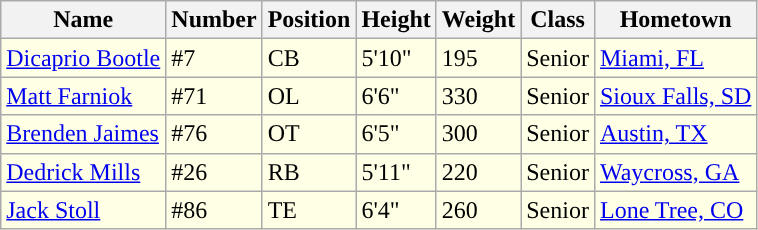<table class="wikitable sortable">
<tr>
<th>Name</th>
<th>Number</th>
<th>Position</th>
<th>Height</th>
<th>Weight</th>
<th>Class</th>
<th>Hometown</th>
</tr>
<tr style="background:#FFFFE6;">
<td><a href='#'>Dicaprio Bootle</a></td>
<td>#7</td>
<td>CB</td>
<td>5'10"</td>
<td>195</td>
<td>Senior</td>
<td><a href='#'>Miami, FL</a></td>
</tr>
<tr style="background:#FFFFE6;">
<td><a href='#'>Matt Farniok</a></td>
<td>#71</td>
<td>OL</td>
<td>6'6"</td>
<td>330</td>
<td>Senior</td>
<td><a href='#'>Sioux Falls, SD</a></td>
</tr>
<tr style="background:#FFFFE6;">
<td><a href='#'>Brenden Jaimes</a></td>
<td>#76</td>
<td>OT</td>
<td>6'5"</td>
<td>300</td>
<td>Senior</td>
<td><a href='#'>Austin, TX</a></td>
</tr>
<tr style="background:#FFFFE6;">
<td><a href='#'>Dedrick Mills</a></td>
<td>#26</td>
<td>RB</td>
<td>5'11"</td>
<td>220</td>
<td>Senior</td>
<td><a href='#'>Waycross, GA</a></td>
</tr>
<tr style="background:#FFFFE6;">
<td><a href='#'>Jack Stoll</a></td>
<td>#86</td>
<td>TE</td>
<td>6'4"</td>
<td>260</td>
<td>Senior</td>
<td><a href='#'>Lone Tree, CO</a></td>
</tr>
</table>
